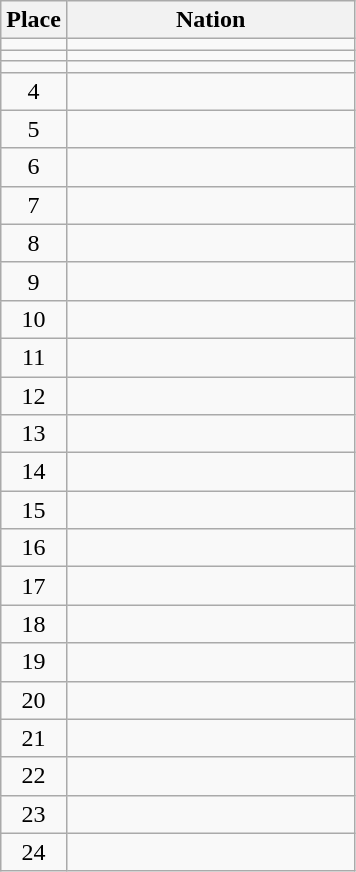<table class=wikitable style=text-align:center>
<tr>
<th width=35>Place</th>
<th width=185>Nation</th>
</tr>
<tr>
<td></td>
<td style=text-align:left></td>
</tr>
<tr>
<td></td>
<td style=text-align:left></td>
</tr>
<tr>
<td></td>
<td style=text-align:left></td>
</tr>
<tr>
<td>4</td>
<td style=text-align:left></td>
</tr>
<tr>
<td>5</td>
<td style=text-align:left></td>
</tr>
<tr>
<td>6</td>
<td style=text-align:left></td>
</tr>
<tr>
<td>7</td>
<td style=text-align:left></td>
</tr>
<tr>
<td>8</td>
<td style=text-align:left></td>
</tr>
<tr>
<td>9</td>
<td style=text-align:left></td>
</tr>
<tr>
<td>10</td>
<td style=text-align:left></td>
</tr>
<tr>
<td>11</td>
<td style=text-align:left></td>
</tr>
<tr>
<td>12</td>
<td style=text-align:left></td>
</tr>
<tr>
<td>13</td>
<td style=text-align:left></td>
</tr>
<tr>
<td>14</td>
<td style=text-align:left></td>
</tr>
<tr>
<td>15</td>
<td style=text-align:left></td>
</tr>
<tr>
<td>16</td>
<td style=text-align:left></td>
</tr>
<tr>
<td>17</td>
<td style=text-align:left></td>
</tr>
<tr>
<td>18</td>
<td style=text-align:left></td>
</tr>
<tr>
<td>19</td>
<td style=text-align:left></td>
</tr>
<tr>
<td>20</td>
<td style=text-align:left></td>
</tr>
<tr>
<td>21</td>
<td style=text-align:left></td>
</tr>
<tr>
<td>22</td>
<td style=text-align:left></td>
</tr>
<tr>
<td>23</td>
<td style=text-align:left></td>
</tr>
<tr>
<td>24</td>
<td style=text-align:left></td>
</tr>
</table>
